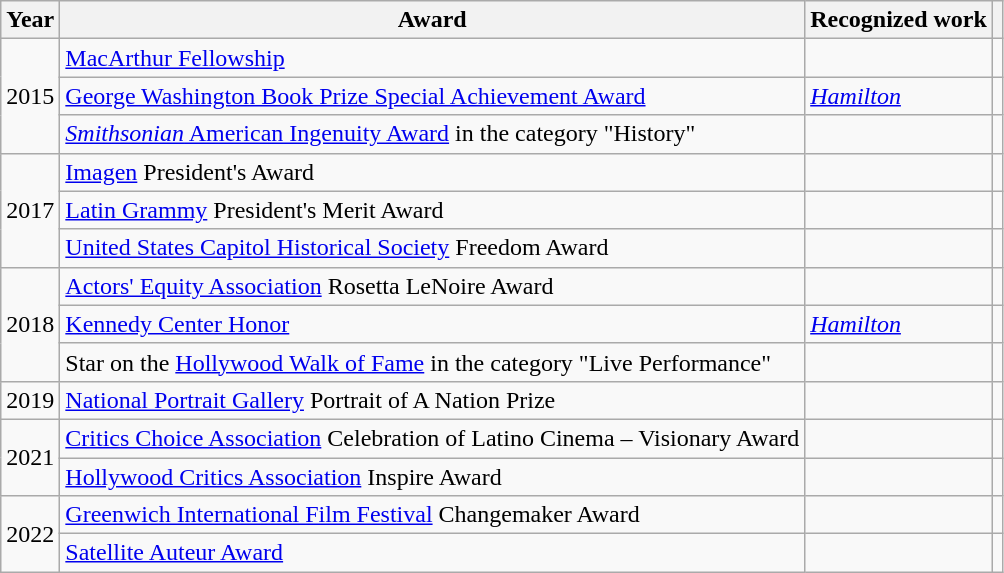<table class="wikitable sortable plainrowheaders">
<tr>
<th scope="col">Year</th>
<th scope="col">Award</th>
<th scope="col">Recognized work</th>
<th scope="col" class="unsortable"></th>
</tr>
<tr>
<td style="text-align:center;" rowspan=3>2015</td>
<td><a href='#'>MacArthur Fellowship</a></td>
<td></td>
<td style="text-align:center;"></td>
</tr>
<tr>
<td><a href='#'>George Washington Book Prize Special Achievement Award</a></td>
<td><em><a href='#'>Hamilton</a></em></td>
<td style="text-align:center;"></td>
</tr>
<tr>
<td><a href='#'><em>Smithsonian</em> American Ingenuity Award</a> in the category "History"</td>
<td></td>
<td style="text-align:center;"></td>
</tr>
<tr>
<td style="text-align:center;" rowspan=3>2017</td>
<td><a href='#'>Imagen</a> President's Award</td>
<td></td>
<td style="text-align:center;"></td>
</tr>
<tr>
<td><a href='#'>Latin Grammy</a> President's Merit Award</td>
<td></td>
<td style="text-align:center;"></td>
</tr>
<tr>
<td><a href='#'>United States Capitol Historical Society</a> Freedom Award</td>
<td></td>
<td style="text-align:center;"></td>
</tr>
<tr>
<td style="text-align:center;" rowspan=3>2018</td>
<td><a href='#'>Actors' Equity Association</a> Rosetta LeNoire Award</td>
<td></td>
<td style="text-align:center;"></td>
</tr>
<tr>
<td><a href='#'>Kennedy Center Honor</a></td>
<td><em><a href='#'>Hamilton</a></em></td>
<td style="text-align:center;"></td>
</tr>
<tr>
<td>Star on the <a href='#'>Hollywood Walk of Fame</a> in the category "Live Performance"</td>
<td></td>
<td style="text-align:center;"></td>
</tr>
<tr>
<td style="text-align:center;">2019</td>
<td><a href='#'>National Portrait Gallery</a> Portrait of A Nation Prize</td>
<td></td>
<td style="text-align:center;"></td>
</tr>
<tr>
<td style="text-align:center;"rowspan=2>2021</td>
<td><a href='#'>Critics Choice Association</a> Celebration of Latino Cinema – Visionary Award</td>
<td></td>
<td style="text-align:center;"></td>
</tr>
<tr>
<td><a href='#'>Hollywood Critics Association</a> Inspire Award</td>
<td></td>
<td style="text-align:center;"></td>
</tr>
<tr>
<td style="text-align:center;" rowspan=2>2022</td>
<td><a href='#'>Greenwich International Film Festival</a> Changemaker Award</td>
<td></td>
<td style="text-align:center;"></td>
</tr>
<tr>
<td><a href='#'>Satellite Auteur Award</a></td>
<td></td>
<td style="text-align:center;"></td>
</tr>
</table>
